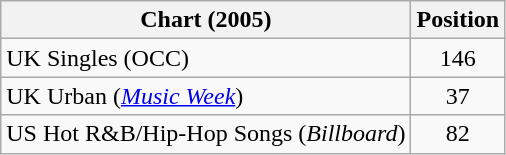<table class="wikitable sortable">
<tr>
<th>Chart (2005)</th>
<th>Position</th>
</tr>
<tr>
<td>UK Singles (OCC)</td>
<td align="center">146</td>
</tr>
<tr>
<td>UK Urban (<em><a href='#'>Music Week</a></em>)</td>
<td align="center">37</td>
</tr>
<tr>
<td>US Hot R&B/Hip-Hop Songs (<em>Billboard</em>)</td>
<td align="center">82</td>
</tr>
</table>
